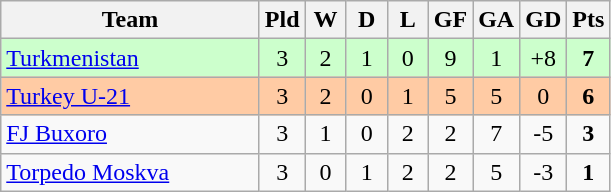<table class="wikitable" style="text-align: center;">
<tr>
<th width=165>Team</th>
<th width=20>Pld</th>
<th width=20>W</th>
<th width=20>D</th>
<th width=20>L</th>
<th width=20>GF</th>
<th width=20>GA</th>
<th width=20>GD</th>
<th width=20>Pts</th>
</tr>
<tr bgcolor="#ccffcc">
<td align=left> <a href='#'>Turkmenistan</a></td>
<td>3</td>
<td>2</td>
<td>1</td>
<td>0</td>
<td>9</td>
<td>1</td>
<td>+8</td>
<td><strong>7</strong></td>
</tr>
<tr bgcolor="#FFCBA4">
<td align=left> <a href='#'>Turkey U-21</a></td>
<td>3</td>
<td>2</td>
<td>0</td>
<td>1</td>
<td>5</td>
<td>5</td>
<td>0</td>
<td><strong>6</strong></td>
</tr>
<tr>
<td align=left> <a href='#'>FJ Buxoro</a></td>
<td>3</td>
<td>1</td>
<td>0</td>
<td>2</td>
<td>2</td>
<td>7</td>
<td>-5</td>
<td><strong>3</strong></td>
</tr>
<tr>
<td align=left> <a href='#'>Torpedo Moskva</a></td>
<td>3</td>
<td>0</td>
<td>1</td>
<td>2</td>
<td>2</td>
<td>5</td>
<td>-3</td>
<td><strong>1</strong></td>
</tr>
</table>
